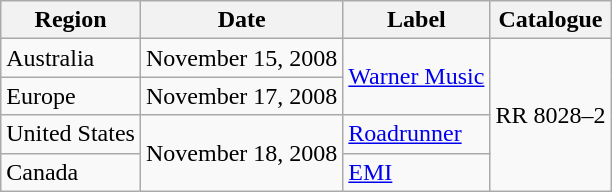<table class=wikitable>
<tr>
<th>Region</th>
<th>Date</th>
<th>Label</th>
<th>Catalogue</th>
</tr>
<tr>
<td>Australia</td>
<td>November 15, 2008</td>
<td rowspan="2"><a href='#'>Warner Music</a></td>
<td rowspan="4">RR 8028–2</td>
</tr>
<tr>
<td>Europe</td>
<td>November 17, 2008</td>
</tr>
<tr>
<td>United States</td>
<td rowspan="2">November 18, 2008</td>
<td><a href='#'>Roadrunner</a></td>
</tr>
<tr>
<td>Canada</td>
<td><a href='#'>EMI</a></td>
</tr>
</table>
